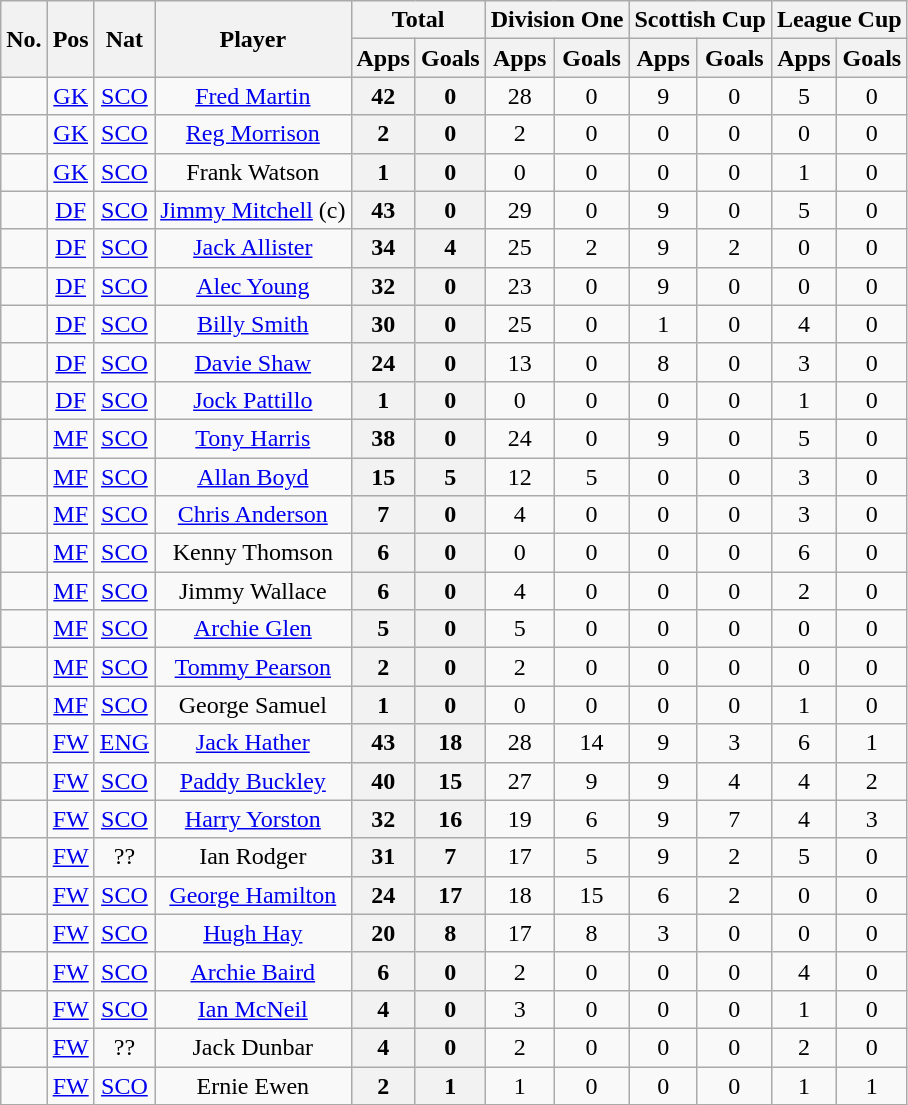<table class="wikitable sortable" style="text-align: center;">
<tr>
<th rowspan="2"><abbr>No.</abbr></th>
<th rowspan="2"><abbr>Pos</abbr></th>
<th rowspan="2"><abbr>Nat</abbr></th>
<th rowspan="2">Player</th>
<th colspan="2">Total</th>
<th colspan="2">Division One</th>
<th colspan="2">Scottish Cup</th>
<th colspan="2">League Cup</th>
</tr>
<tr>
<th>Apps</th>
<th>Goals</th>
<th>Apps</th>
<th>Goals</th>
<th>Apps</th>
<th>Goals</th>
<th>Apps</th>
<th>Goals</th>
</tr>
<tr>
<td></td>
<td><a href='#'>GK</a></td>
<td> <a href='#'>SCO</a></td>
<td><a href='#'>Fred Martin</a></td>
<th>42</th>
<th>0</th>
<td>28</td>
<td>0</td>
<td>9</td>
<td>0</td>
<td>5</td>
<td>0</td>
</tr>
<tr>
<td></td>
<td><a href='#'>GK</a></td>
<td> <a href='#'>SCO</a></td>
<td><a href='#'>Reg Morrison</a></td>
<th>2</th>
<th>0</th>
<td>2</td>
<td>0</td>
<td>0</td>
<td>0</td>
<td>0</td>
<td>0</td>
</tr>
<tr>
<td></td>
<td><a href='#'>GK</a></td>
<td> <a href='#'>SCO</a></td>
<td>Frank Watson</td>
<th>1</th>
<th>0</th>
<td>0</td>
<td>0</td>
<td>0</td>
<td>0</td>
<td>1</td>
<td>0</td>
</tr>
<tr>
<td></td>
<td><a href='#'>DF</a></td>
<td> <a href='#'>SCO</a></td>
<td><a href='#'>Jimmy Mitchell</a> (c)</td>
<th>43</th>
<th>0</th>
<td>29</td>
<td>0</td>
<td>9</td>
<td>0</td>
<td>5</td>
<td>0</td>
</tr>
<tr>
<td></td>
<td><a href='#'>DF</a></td>
<td> <a href='#'>SCO</a></td>
<td><a href='#'>Jack Allister</a></td>
<th>34</th>
<th>4</th>
<td>25</td>
<td>2</td>
<td>9</td>
<td>2</td>
<td>0</td>
<td>0</td>
</tr>
<tr>
<td></td>
<td><a href='#'>DF</a></td>
<td> <a href='#'>SCO</a></td>
<td><a href='#'>Alec Young</a></td>
<th>32</th>
<th>0</th>
<td>23</td>
<td>0</td>
<td>9</td>
<td>0</td>
<td>0</td>
<td>0</td>
</tr>
<tr>
<td></td>
<td><a href='#'>DF</a></td>
<td> <a href='#'>SCO</a></td>
<td><a href='#'>Billy Smith</a></td>
<th>30</th>
<th>0</th>
<td>25</td>
<td>0</td>
<td>1</td>
<td>0</td>
<td>4</td>
<td>0</td>
</tr>
<tr>
<td></td>
<td><a href='#'>DF</a></td>
<td> <a href='#'>SCO</a></td>
<td><a href='#'>Davie Shaw</a></td>
<th>24</th>
<th>0</th>
<td>13</td>
<td>0</td>
<td>8</td>
<td>0</td>
<td>3</td>
<td>0</td>
</tr>
<tr>
<td></td>
<td><a href='#'>DF</a></td>
<td> <a href='#'>SCO</a></td>
<td><a href='#'>Jock Pattillo</a></td>
<th>1</th>
<th>0</th>
<td>0</td>
<td>0</td>
<td>0</td>
<td>0</td>
<td>1</td>
<td>0</td>
</tr>
<tr>
<td></td>
<td><a href='#'>MF</a></td>
<td> <a href='#'>SCO</a></td>
<td><a href='#'>Tony Harris</a></td>
<th>38</th>
<th>0</th>
<td>24</td>
<td>0</td>
<td>9</td>
<td>0</td>
<td>5</td>
<td>0</td>
</tr>
<tr>
<td></td>
<td><a href='#'>MF</a></td>
<td> <a href='#'>SCO</a></td>
<td><a href='#'>Allan Boyd</a></td>
<th>15</th>
<th>5</th>
<td>12</td>
<td>5</td>
<td>0</td>
<td>0</td>
<td>3</td>
<td>0</td>
</tr>
<tr>
<td></td>
<td><a href='#'>MF</a></td>
<td> <a href='#'>SCO</a></td>
<td><a href='#'>Chris Anderson</a></td>
<th>7</th>
<th>0</th>
<td>4</td>
<td>0</td>
<td>0</td>
<td>0</td>
<td>3</td>
<td>0</td>
</tr>
<tr>
<td></td>
<td><a href='#'>MF</a></td>
<td> <a href='#'>SCO</a></td>
<td>Kenny Thomson</td>
<th>6</th>
<th>0</th>
<td>0</td>
<td>0</td>
<td>0</td>
<td>0</td>
<td>6</td>
<td>0</td>
</tr>
<tr>
<td></td>
<td><a href='#'>MF</a></td>
<td> <a href='#'>SCO</a></td>
<td>Jimmy Wallace</td>
<th>6</th>
<th>0</th>
<td>4</td>
<td>0</td>
<td>0</td>
<td>0</td>
<td>2</td>
<td>0</td>
</tr>
<tr>
<td></td>
<td><a href='#'>MF</a></td>
<td> <a href='#'>SCO</a></td>
<td><a href='#'>Archie Glen</a></td>
<th>5</th>
<th>0</th>
<td>5</td>
<td>0</td>
<td>0</td>
<td>0</td>
<td>0</td>
<td>0</td>
</tr>
<tr>
<td></td>
<td><a href='#'>MF</a></td>
<td> <a href='#'>SCO</a></td>
<td><a href='#'>Tommy Pearson</a></td>
<th>2</th>
<th>0</th>
<td>2</td>
<td>0</td>
<td>0</td>
<td>0</td>
<td>0</td>
<td>0</td>
</tr>
<tr>
<td></td>
<td><a href='#'>MF</a></td>
<td> <a href='#'>SCO</a></td>
<td>George Samuel</td>
<th>1</th>
<th>0</th>
<td>0</td>
<td>0</td>
<td>0</td>
<td>0</td>
<td>1</td>
<td>0</td>
</tr>
<tr>
<td></td>
<td><a href='#'>FW</a></td>
<td> <a href='#'>ENG</a></td>
<td><a href='#'>Jack Hather</a></td>
<th>43</th>
<th>18</th>
<td>28</td>
<td>14</td>
<td>9</td>
<td>3</td>
<td>6</td>
<td>1</td>
</tr>
<tr>
<td></td>
<td><a href='#'>FW</a></td>
<td> <a href='#'>SCO</a></td>
<td><a href='#'>Paddy Buckley</a></td>
<th>40</th>
<th>15</th>
<td>27</td>
<td>9</td>
<td>9</td>
<td>4</td>
<td>4</td>
<td>2</td>
</tr>
<tr>
<td></td>
<td><a href='#'>FW</a></td>
<td> <a href='#'>SCO</a></td>
<td><a href='#'>Harry Yorston</a></td>
<th>32</th>
<th>16</th>
<td>19</td>
<td>6</td>
<td>9</td>
<td>7</td>
<td>4</td>
<td>3</td>
</tr>
<tr>
<td></td>
<td><a href='#'>FW</a></td>
<td>??</td>
<td>Ian Rodger</td>
<th>31</th>
<th>7</th>
<td>17</td>
<td>5</td>
<td>9</td>
<td>2</td>
<td>5</td>
<td>0</td>
</tr>
<tr>
<td></td>
<td><a href='#'>FW</a></td>
<td> <a href='#'>SCO</a></td>
<td><a href='#'>George Hamilton</a></td>
<th>24</th>
<th>17</th>
<td>18</td>
<td>15</td>
<td>6</td>
<td>2</td>
<td>0</td>
<td>0</td>
</tr>
<tr>
<td></td>
<td><a href='#'>FW</a></td>
<td> <a href='#'>SCO</a></td>
<td><a href='#'>Hugh Hay</a></td>
<th>20</th>
<th>8</th>
<td>17</td>
<td>8</td>
<td>3</td>
<td>0</td>
<td>0</td>
<td>0</td>
</tr>
<tr>
<td></td>
<td><a href='#'>FW</a></td>
<td> <a href='#'>SCO</a></td>
<td><a href='#'>Archie Baird</a></td>
<th>6</th>
<th>0</th>
<td>2</td>
<td>0</td>
<td>0</td>
<td>0</td>
<td>4</td>
<td>0</td>
</tr>
<tr>
<td></td>
<td><a href='#'>FW</a></td>
<td> <a href='#'>SCO</a></td>
<td><a href='#'>Ian McNeil</a></td>
<th>4</th>
<th>0</th>
<td>3</td>
<td>0</td>
<td>0</td>
<td>0</td>
<td>1</td>
<td>0</td>
</tr>
<tr>
<td></td>
<td><a href='#'>FW</a></td>
<td>??</td>
<td>Jack Dunbar</td>
<th>4</th>
<th>0</th>
<td>2</td>
<td>0</td>
<td>0</td>
<td>0</td>
<td>2</td>
<td>0</td>
</tr>
<tr>
<td></td>
<td><a href='#'>FW</a></td>
<td> <a href='#'>SCO</a></td>
<td>Ernie Ewen</td>
<th>2</th>
<th>1</th>
<td>1</td>
<td>0</td>
<td>0</td>
<td>0</td>
<td>1</td>
<td>1</td>
</tr>
</table>
